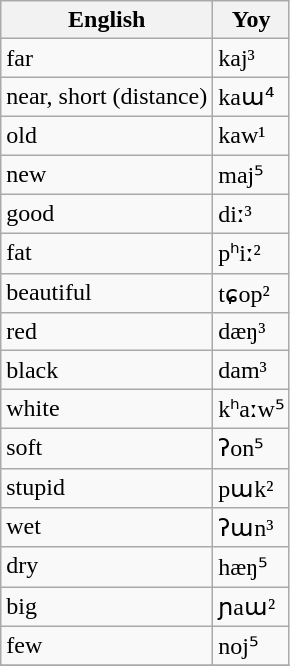<table class="wikitable">
<tr>
<th>English</th>
<th>Yoy</th>
</tr>
<tr valign=top>
<td>far</td>
<td>kaj³</td>
</tr>
<tr valign=top>
<td>near, short (distance)</td>
<td>kaɯ⁴</td>
</tr>
<tr valign=top>
<td>old</td>
<td>kaw¹</td>
</tr>
<tr valign=top>
<td>new</td>
<td>maj⁵</td>
</tr>
<tr valign=top>
<td>good</td>
<td>diː³</td>
</tr>
<tr valign=top>
<td>fat</td>
<td>pʰiː²</td>
</tr>
<tr valign=top>
<td>beautiful</td>
<td>tɕop²</td>
</tr>
<tr valign=top>
<td>red</td>
<td>dæŋ³</td>
</tr>
<tr valign=top>
<td>black</td>
<td>dam³</td>
</tr>
<tr valign=top>
<td>white</td>
<td>kʰaːw⁵</td>
</tr>
<tr valign=top>
<td>soft</td>
<td>ʔon⁵</td>
</tr>
<tr valign=top>
<td>stupid</td>
<td>pɯk²</td>
</tr>
<tr valign=top>
<td>wet</td>
<td>ʔɯn³</td>
</tr>
<tr valign=top>
<td>dry</td>
<td>hæŋ⁵</td>
</tr>
<tr valign=top>
<td>big</td>
<td>ɲaɯ²</td>
</tr>
<tr valign=top>
<td>few</td>
<td>noj⁵</td>
</tr>
<tr valign=top>
</tr>
</table>
